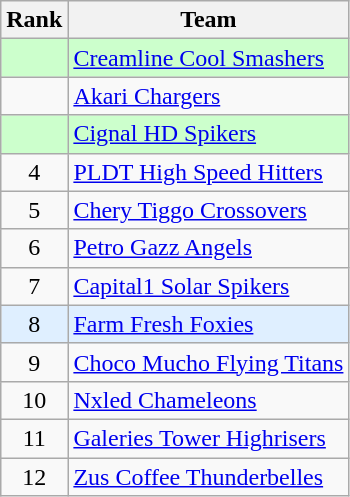<table class="wikitable" style="text-align:center">
<tr>
<th>Rank</th>
<th>Team</th>
</tr>
<tr bgcolor=#ccffcc>
<td></td>
<td style="text-align:left"><a href='#'>Creamline Cool Smashers</a></td>
</tr>
<tr>
<td></td>
<td style="text-align:left"><a href='#'>Akari Chargers</a></td>
</tr>
<tr bgcolor=#ccffcc>
<td></td>
<td style="text-align:left"><a href='#'>Cignal HD Spikers</a></td>
</tr>
<tr>
<td>4</td>
<td style="text-align:left"><a href='#'>PLDT High Speed Hitters</a></td>
</tr>
<tr>
<td>5</td>
<td style="text-align:left"><a href='#'>Chery Tiggo Crossovers</a></td>
</tr>
<tr>
<td>6</td>
<td style="text-align:left"><a href='#'>Petro Gazz Angels</a></td>
</tr>
<tr>
<td>7</td>
<td style="text-align:left"><a href='#'>Capital1 Solar Spikers</a></td>
</tr>
<tr bgcolor=#dfefff>
<td>8</td>
<td style="text-align:left"><a href='#'>Farm Fresh Foxies</a></td>
</tr>
<tr>
<td>9</td>
<td style="text-align:left"><a href='#'>Choco Mucho Flying Titans</a></td>
</tr>
<tr>
<td>10</td>
<td style="text-align:left"><a href='#'>Nxled Chameleons</a></td>
</tr>
<tr>
<td>11</td>
<td style="text-align:left"><a href='#'>Galeries Tower Highrisers</a></td>
</tr>
<tr>
<td>12</td>
<td style="text-align:left"><a href='#'>Zus Coffee Thunderbelles</a></td>
</tr>
</table>
